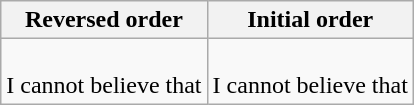<table class="wikitable">
<tr>
<th>Reversed order</th>
<th>Initial order</th>
</tr>
<tr>
<td><br>I cannot believe that<br></td>
<td><br>I cannot believe that<br></td>
</tr>
</table>
